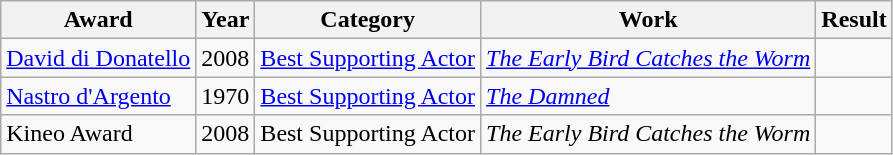<table class="wikitable">
<tr>
<th>Award</th>
<th>Year</th>
<th>Category</th>
<th>Work</th>
<th>Result</th>
</tr>
<tr>
<td><a href='#'>David di Donatello</a></td>
<td>2008</td>
<td><a href='#'>Best Supporting Actor</a></td>
<td><em><a href='#'>The Early Bird Catches the Worm</a></em></td>
<td></td>
</tr>
<tr>
<td><a href='#'>Nastro d'Argento</a></td>
<td>1970</td>
<td><a href='#'>Best Supporting Actor</a></td>
<td><a href='#'><em>The Damned</em></a></td>
<td></td>
</tr>
<tr>
<td>Kineo Award</td>
<td>2008</td>
<td>Best Supporting Actor</td>
<td><em>The Early Bird Catches the Worm</em></td>
<td></td>
</tr>
</table>
